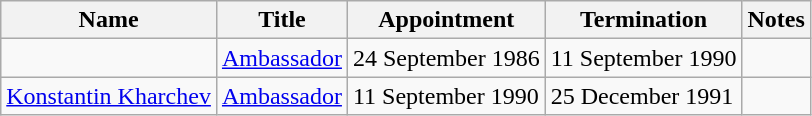<table class="wikitable">
<tr valign="middle">
<th>Name</th>
<th>Title</th>
<th>Appointment</th>
<th>Termination</th>
<th>Notes</th>
</tr>
<tr>
<td></td>
<td><a href='#'>Ambassador</a></td>
<td>24 September 1986</td>
<td>11 September 1990</td>
<td></td>
</tr>
<tr>
<td><a href='#'>Konstantin Kharchev</a></td>
<td><a href='#'>Ambassador</a></td>
<td>11 September 1990</td>
<td>25 December 1991</td>
<td></td>
</tr>
</table>
